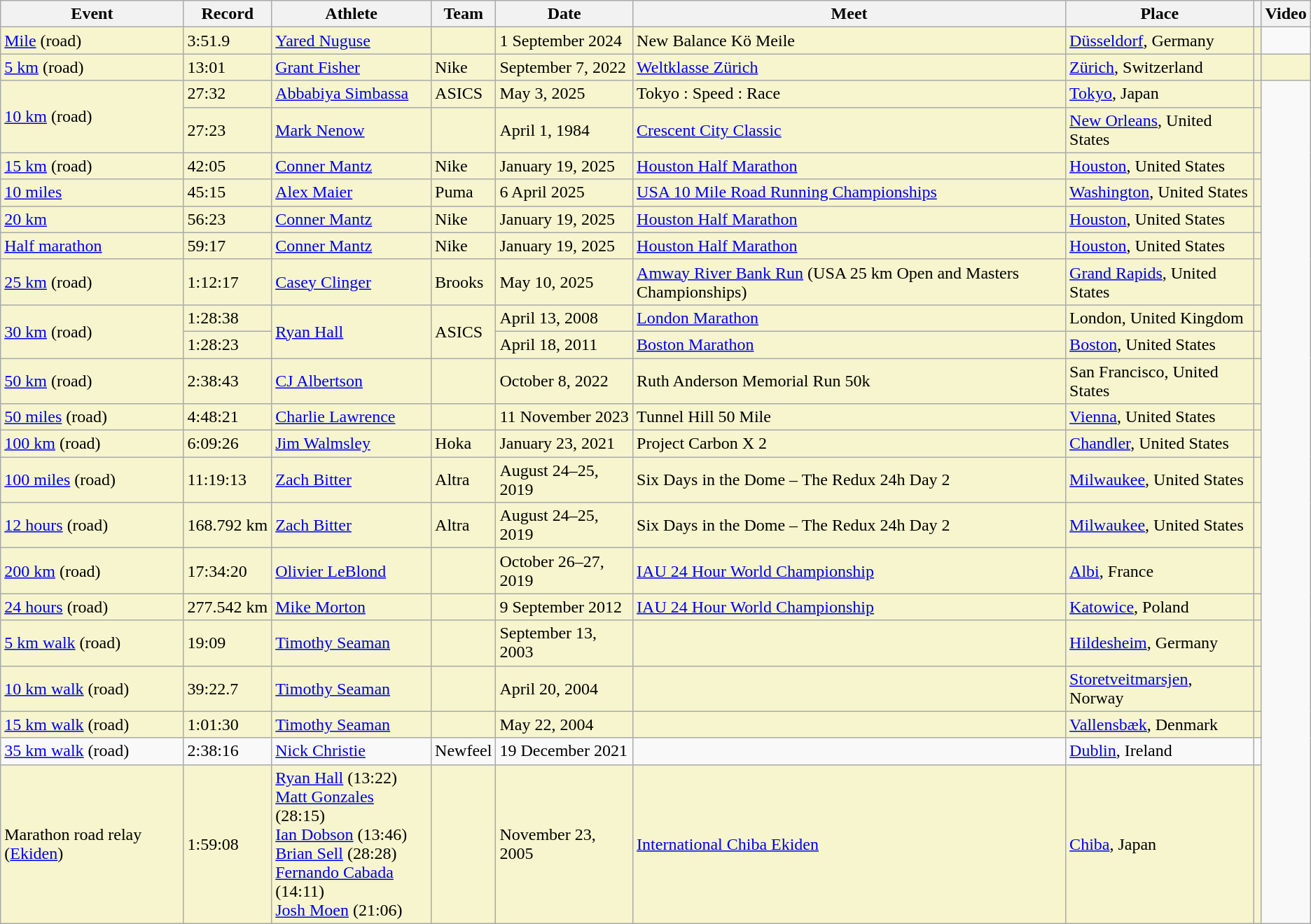<table class="wikitable">
<tr>
<th>Event</th>
<th>Record</th>
<th>Athlete</th>
<th>Team</th>
<th>Date</th>
<th>Meet</th>
<th>Place</th>
<th></th>
<th>Video</th>
</tr>
<tr style="background:#f6F5CE;">
<td><a href='#'>Mile</a> (road)</td>
<td>3:51.9 </td>
<td><a href='#'>Yared Nuguse</a></td>
<td></td>
<td>1 September 2024</td>
<td>New Balance Kö Meile</td>
<td><a href='#'>Düsseldorf</a>, Germany</td>
<td></td>
</tr>
<tr style="background:#f6F5CE;">
<td><a href='#'>5 km</a> (road)</td>
<td>13:01</td>
<td><a href='#'>Grant Fisher</a></td>
<td>Nike</td>
<td>September 7, 2022</td>
<td><a href='#'>Weltklasse Zürich</a></td>
<td><a href='#'>Zürich</a>, Switzerland</td>
<td></td>
<td></td>
</tr>
<tr style="background:#f6F5CE;">
<td rowspan=2><a href='#'>10 km</a> (road)</td>
<td>27:32</td>
<td><a href='#'>Abbabiya Simbassa</a></td>
<td>ASICS</td>
<td>May 3, 2025</td>
<td>Tokyo : Speed : Race</td>
<td><a href='#'>Tokyo</a>, Japan</td>
<td></td>
</tr>
<tr style="background:#f6F5CE;">
<td>27:23  </td>
<td><a href='#'>Mark Nenow</a></td>
<td></td>
<td>April 1, 1984</td>
<td><a href='#'>Crescent City Classic</a></td>
<td><a href='#'>New Orleans</a>, United States</td>
<td></td>
</tr>
<tr style="background:#f6F5CE;">
<td><a href='#'>15 km</a> (road)</td>
<td>42:05</td>
<td><a href='#'>Conner Mantz</a></td>
<td>Nike</td>
<td>January 19, 2025</td>
<td><a href='#'>Houston Half Marathon</a></td>
<td><a href='#'>Houston</a>, United States</td>
<td></td>
</tr>
<tr style="background:#f6F5CE;">
<td><a href='#'>10 miles</a></td>
<td>45:15</td>
<td><a href='#'>Alex Maier</a></td>
<td>Puma</td>
<td>6 April 2025</td>
<td><a href='#'>USA 10 Mile Road Running Championships</a></td>
<td><a href='#'>Washington</a>, United States</td>
<td></td>
</tr>
<tr style="background:#f6F5CE;">
<td><a href='#'>20 km</a></td>
<td>56:23</td>
<td><a href='#'>Conner Mantz</a></td>
<td>Nike</td>
<td>January 19, 2025</td>
<td><a href='#'>Houston Half Marathon</a></td>
<td><a href='#'>Houston</a>, United States</td>
<td></td>
</tr>
<tr style="background:#f6F5CE;">
<td><a href='#'>Half marathon</a></td>
<td>59:17</td>
<td><a href='#'>Conner Mantz</a></td>
<td>Nike</td>
<td>January 19, 2025</td>
<td><a href='#'>Houston Half Marathon</a></td>
<td><a href='#'>Houston</a>, United States</td>
<td></td>
</tr>
<tr style="background:#f6F5CE;">
<td><a href='#'>25 km</a> (road)</td>
<td>1:12:17</td>
<td><a href='#'>Casey Clinger</a></td>
<td>Brooks</td>
<td>May 10, 2025</td>
<td><a href='#'>Amway River Bank Run</a> (USA 25 km Open and Masters Championships)</td>
<td><a href='#'>Grand Rapids</a>, United States</td>
<td></td>
</tr>
<tr style="background:#f6F5CE;">
<td rowspan="2"><a href='#'>30 km</a> (road)</td>
<td>1:28:38</td>
<td rowspan="2"><a href='#'>Ryan Hall</a></td>
<td rowspan="2">ASICS</td>
<td>April 13, 2008</td>
<td><a href='#'>London Marathon</a></td>
<td>London, United Kingdom</td>
<td></td>
</tr>
<tr style="background:#f6F5CE;">
<td>1:28:23  </td>
<td>April 18, 2011</td>
<td><a href='#'>Boston Marathon</a></td>
<td><a href='#'>Boston</a>, United States</td>
<td></td>
</tr>
<tr style="background:#f6F5CE;">
<td><a href='#'>50 km</a> (road)</td>
<td>2:38:43</td>
<td><a href='#'>CJ Albertson</a></td>
<td></td>
<td>October 8, 2022</td>
<td>Ruth Anderson Memorial Run 50k</td>
<td>San Francisco, United States</td>
<td></td>
</tr>
<tr style="background:#f6F5CE;">
<td><a href='#'>50 miles</a> (road)</td>
<td>4:48:21</td>
<td><a href='#'>Charlie Lawrence</a></td>
<td></td>
<td>11 November 2023</td>
<td>Tunnel Hill 50 Mile</td>
<td><a href='#'>Vienna</a>, United States</td>
<td></td>
</tr>
<tr style="background:#f6F5CE;">
<td><a href='#'>100 km</a> (road)</td>
<td>6:09:26</td>
<td><a href='#'>Jim Walmsley</a></td>
<td>Hoka</td>
<td>January 23, 2021</td>
<td>Project Carbon X 2</td>
<td><a href='#'>Chandler</a>, United States</td>
<td></td>
</tr>
<tr style="background:#f6F5CE;">
<td><a href='#'>100 miles</a> (road)</td>
<td>11:19:13</td>
<td><a href='#'>Zach Bitter</a></td>
<td>Altra</td>
<td>August 24–25, 2019</td>
<td>Six Days in the Dome – The Redux 24h Day 2</td>
<td><a href='#'>Milwaukee</a>, United States</td>
<td></td>
</tr>
<tr style="background:#f6F5CE;">
<td><a href='#'>12 hours</a> (road)</td>
<td>168.792 km</td>
<td><a href='#'>Zach Bitter</a></td>
<td>Altra</td>
<td>August 24–25, 2019</td>
<td>Six Days in the Dome – The Redux 24h Day 2</td>
<td><a href='#'>Milwaukee</a>, United States</td>
<td></td>
</tr>
<tr style="background:#f6F5CE;">
<td><a href='#'>200 km</a> (road)</td>
<td>17:34:20</td>
<td><a href='#'>Olivier LeBlond</a></td>
<td></td>
<td>October 26–27, 2019</td>
<td><a href='#'>IAU 24 Hour World Championship</a></td>
<td><a href='#'>Albi</a>, France</td>
<td></td>
</tr>
<tr style="background:#f6F5CE;">
<td><a href='#'>24 hours</a> (road)</td>
<td>277.542 km</td>
<td><a href='#'>Mike Morton</a></td>
<td></td>
<td>9 September 2012</td>
<td><a href='#'>IAU 24 Hour World Championship</a></td>
<td><a href='#'>Katowice</a>, Poland</td>
<td></td>
</tr>
<tr style="background:#f6F5CE;">
<td><a href='#'>5 km walk</a> (road)</td>
<td>19:09</td>
<td><a href='#'>Timothy Seaman</a></td>
<td></td>
<td>September 13, 2003</td>
<td></td>
<td><a href='#'>Hildesheim</a>, Germany</td>
<td></td>
</tr>
<tr style="background:#f6F5CE;">
<td><a href='#'>10 km walk</a> (road)</td>
<td>39:22.7</td>
<td><a href='#'>Timothy Seaman</a></td>
<td></td>
<td>April 20, 2004</td>
<td></td>
<td><a href='#'>Storetveitmarsjen</a>, Norway</td>
<td></td>
</tr>
<tr style="background:#f6F5CE;">
<td><a href='#'>15 km walk</a> (road)</td>
<td>1:01:30</td>
<td><a href='#'>Timothy Seaman</a></td>
<td></td>
<td>May 22, 2004</td>
<td></td>
<td><a href='#'>Vallensbæk</a>, Denmark</td>
<td></td>
</tr>
<tr>
<td><a href='#'>35 km walk</a> (road)</td>
<td>2:38:16</td>
<td><a href='#'>Nick Christie</a></td>
<td>Newfeel</td>
<td>19 December 2021</td>
<td></td>
<td><a href='#'>Dublin</a>, Ireland</td>
<td></td>
</tr>
<tr style="background:#f6F5CE;">
<td>Marathon road relay (<a href='#'>Ekiden</a>)</td>
<td>1:59:08</td>
<td><a href='#'>Ryan Hall</a> (13:22)<br><a href='#'>Matt Gonzales</a> (28:15)<br><a href='#'>Ian Dobson</a> (13:46)<br><a href='#'>Brian Sell</a> (28:28)<br><a href='#'>Fernando Cabada</a> (14:11)<br><a href='#'>Josh Moen</a> (21:06)</td>
<td></td>
<td>November 23, 2005</td>
<td><a href='#'>International Chiba Ekiden</a></td>
<td><a href='#'>Chiba</a>, Japan</td>
<td></td>
</tr>
</table>
